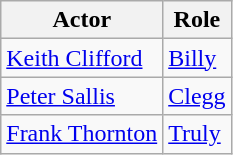<table class="wikitable">
<tr>
<th>Actor</th>
<th>Role</th>
</tr>
<tr>
<td><a href='#'>Keith Clifford</a></td>
<td><a href='#'>Billy</a></td>
</tr>
<tr>
<td><a href='#'>Peter Sallis</a></td>
<td><a href='#'>Clegg</a></td>
</tr>
<tr>
<td><a href='#'>Frank Thornton</a></td>
<td><a href='#'>Truly</a></td>
</tr>
</table>
